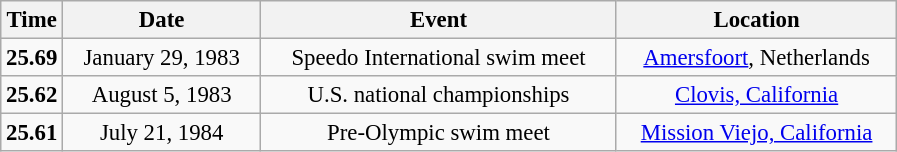<table class="wikitable" style="font-size: 95%; text-align:center">
<tr>
<th width=>Time</th>
<th width=125>Date</th>
<th width=230>Event</th>
<th width=180>Location</th>
</tr>
<tr>
<td><strong>25.69</strong></td>
<td>January 29, 1983</td>
<td>Speedo International swim meet</td>
<td><a href='#'>Amersfoort</a>, Netherlands</td>
</tr>
<tr>
<td><strong>25.62</strong></td>
<td>August 5, 1983</td>
<td>U.S. national championships</td>
<td><a href='#'>Clovis, California</a></td>
</tr>
<tr>
<td><strong>25.61</strong></td>
<td>July 21, 1984</td>
<td>Pre-Olympic swim meet</td>
<td><a href='#'>Mission Viejo, California</a></td>
</tr>
</table>
